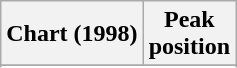<table class="wikitable sortable plainrowheaders" style="text-align:center">
<tr>
<th>Chart (1998)</th>
<th>Peak<br>position</th>
</tr>
<tr>
</tr>
<tr>
</tr>
</table>
